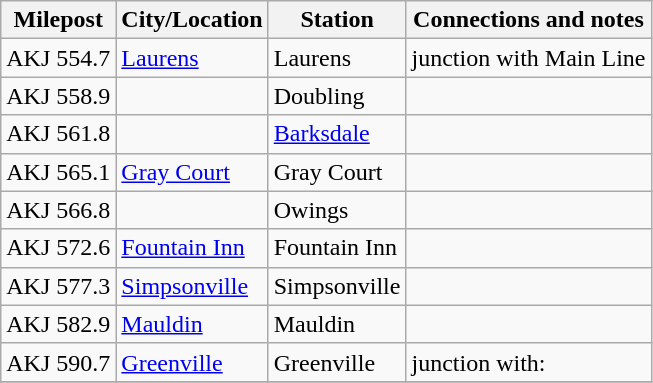<table class="wikitable">
<tr>
<th>Milepost</th>
<th>City/Location</th>
<th>Station</th>
<th>Connections and notes</th>
</tr>
<tr>
<td>AKJ 554.7</td>
<td><a href='#'>Laurens</a></td>
<td>Laurens</td>
<td>junction with Main Line</td>
</tr>
<tr>
<td>AKJ 558.9</td>
<td></td>
<td>Doubling</td>
<td></td>
</tr>
<tr>
<td>AKJ 561.8</td>
<td></td>
<td><a href='#'>Barksdale</a></td>
<td></td>
</tr>
<tr>
<td>AKJ 565.1</td>
<td><a href='#'>Gray Court</a></td>
<td>Gray Court</td>
<td></td>
</tr>
<tr>
<td>AKJ 566.8</td>
<td></td>
<td>Owings</td>
<td></td>
</tr>
<tr>
<td>AKJ 572.6</td>
<td><a href='#'>Fountain Inn</a></td>
<td>Fountain Inn</td>
<td></td>
</tr>
<tr>
<td>AKJ 577.3</td>
<td><a href='#'>Simpsonville</a></td>
<td>Simpsonville</td>
<td></td>
</tr>
<tr>
<td>AKJ 582.9</td>
<td><a href='#'>Mauldin</a></td>
<td>Mauldin</td>
<td></td>
</tr>
<tr>
<td>AKJ 590.7</td>
<td><a href='#'>Greenville</a></td>
<td>Greenville</td>
<td>junction with:<br></td>
</tr>
<tr>
</tr>
</table>
